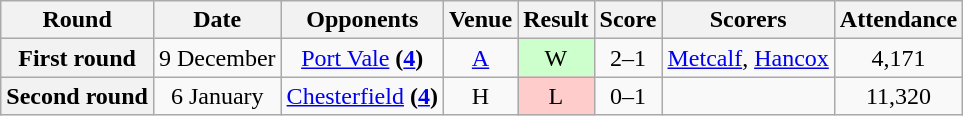<table class="wikitable" style="text-align:center">
<tr>
<th>Round</th>
<th>Date</th>
<th>Opponents</th>
<th>Venue</th>
<th>Result</th>
<th>Score</th>
<th>Scorers</th>
<th>Attendance</th>
</tr>
<tr>
<th>First round</th>
<td>9 December</td>
<td><a href='#'>Port Vale</a> <strong>(<a href='#'>4</a>)</strong></td>
<td><a href='#'>A</a></td>
<td style="background-color:#CCFFCC">W</td>
<td>2–1</td>
<td align="left"><a href='#'>Metcalf</a>, <a href='#'>Hancox</a></td>
<td>4,171</td>
</tr>
<tr>
<th>Second round</th>
<td>6 January</td>
<td><a href='#'>Chesterfield</a> <strong>(<a href='#'>4</a>)</strong></td>
<td>H</td>
<td style="background-color:#FFCCCC">L</td>
<td>0–1</td>
<td align="left"></td>
<td>11,320</td>
</tr>
</table>
